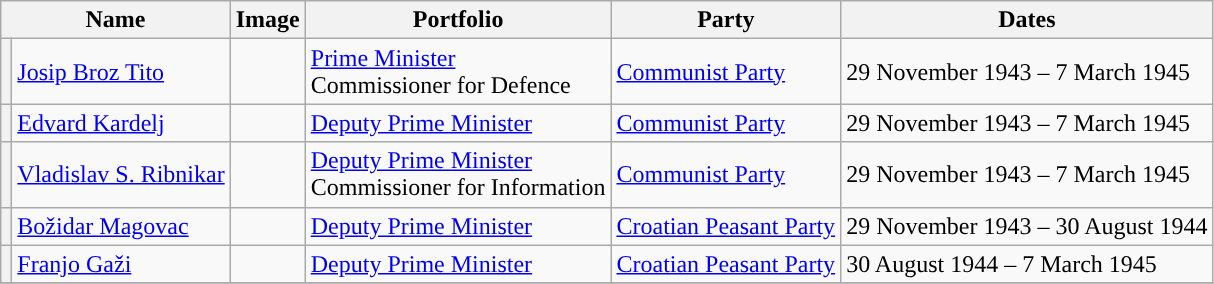<table class="wikitable">
<tr>
<th colspan=2>Name</th>
<th>Image</th>
<th>Portfolio</th>
<th>Party</th>
<th>Dates</th>
</tr>
<tr>
<th style="background-color: "></th>
<td><a href='#'>Josip Broz Tito</a></td>
<td></td>
<td><a href='#'>Prime Minister</a><br>Commissioner for Defence</td>
<td><a href='#'>Communist Party</a></td>
<td>29 November 1943 – 7 March 1945</td>
</tr>
<tr>
<th style="background-color: "></th>
<td><a href='#'>Edvard Kardelj</a></td>
<td></td>
<td><a href='#'>Deputy Prime Minister</a></td>
<td><a href='#'>Communist Party</a></td>
<td>29 November 1943 – 7 March 1945</td>
</tr>
<tr>
<th style="background-color: "></th>
<td><a href='#'>Vladislav S. Ribnikar</a></td>
<td></td>
<td><a href='#'>Deputy Prime Minister</a><br>Commissioner for Information</td>
<td><a href='#'>Communist Party</a></td>
<td>29 November 1943 – 7 March 1945</td>
</tr>
<tr>
<th style="background-color: "></th>
<td><a href='#'>Božidar Magovac</a></td>
<td></td>
<td><a href='#'>Deputy Prime Minister</a></td>
<td><a href='#'>Croatian Peasant Party</a></td>
<td>29 November 1943 – 30 August 1944</td>
</tr>
<tr>
<th style="background-color: "></th>
<td><a href='#'>Franjo Gaži</a></td>
<td></td>
<td><a href='#'>Deputy Prime Minister</a></td>
<td><a href='#'>Croatian Peasant Party</a></td>
<td>30 August 1944 – 7 March 1945</td>
</tr>
<tr>
</tr>
</table>
